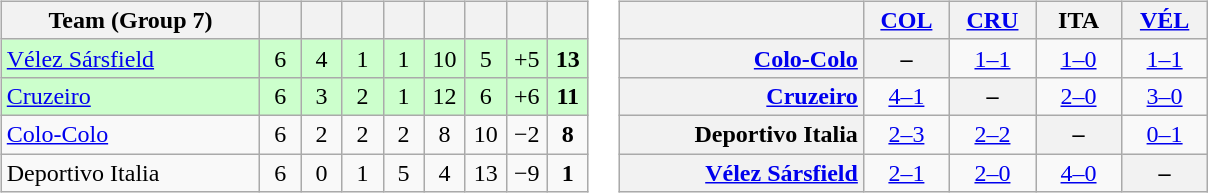<table>
<tr>
<td><br><table class="wikitable" style="text-align: center;">
<tr>
<th style="width:165px;">Team (Group 7)</th>
<th width="20"></th>
<th width="20"></th>
<th width="20"></th>
<th width="20"></th>
<th width="20"></th>
<th width="20"></th>
<th width="20"></th>
<th width="20"></th>
</tr>
<tr style="background:#cfc;">
<td align=left> <a href='#'>Vélez Sársfield</a></td>
<td>6</td>
<td>4</td>
<td>1</td>
<td>1</td>
<td>10</td>
<td>5</td>
<td>+5</td>
<td><strong>13</strong></td>
</tr>
<tr style="background:#cfc;">
<td align=left> <a href='#'>Cruzeiro</a></td>
<td>6</td>
<td>3</td>
<td>2</td>
<td>1</td>
<td>12</td>
<td>6</td>
<td>+6</td>
<td><strong>11</strong></td>
</tr>
<tr>
<td align=left> <a href='#'>Colo-Colo</a></td>
<td>6</td>
<td>2</td>
<td>2</td>
<td>2</td>
<td>8</td>
<td>10</td>
<td>−2</td>
<td><strong>8</strong></td>
</tr>
<tr>
<td align=left> Deportivo Italia</td>
<td>6</td>
<td>0</td>
<td>1</td>
<td>5</td>
<td>4</td>
<td>13</td>
<td>−9</td>
<td><strong>1</strong></td>
</tr>
</table>
</td>
<td><br><table class="wikitable" style="text-align:center">
<tr>
<th style="width:155px;"> </th>
<th width="50"><a href='#'>COL</a></th>
<th width="50"><a href='#'>CRU</a></th>
<th width="50">ITA</th>
<th width="50"><a href='#'>VÉL</a></th>
</tr>
<tr>
<th style="text-align:right;"><a href='#'>Colo-Colo</a></th>
<th>–</th>
<td title="Colo-Colo v Cruzeiro"><a href='#'>1–1</a></td>
<td title="Colo-Colo v Deportivo Italia"><a href='#'>1–0</a></td>
<td title="Colo-Colo v Vélez Sársfield"><a href='#'>1–1</a></td>
</tr>
<tr>
<th style="text-align:right;"><a href='#'>Cruzeiro</a></th>
<td title="Cruzeiro v Colo-Colo"><a href='#'>4–1</a></td>
<th>–</th>
<td title="Cruzeiro v Deportivo Italia"><a href='#'>2–0</a></td>
<td title="Cruzeiro v Vélez Sársfield"><a href='#'>3–0</a></td>
</tr>
<tr>
<th style="text-align:right;">Deportivo Italia</th>
<td title="Deportivo Italia v Colo-Colo"><a href='#'>2–3</a></td>
<td title="Deportivo Italia v Cruzeiro"><a href='#'>2–2</a></td>
<th>–</th>
<td title="Deportivo Italia v Vélez Sársfield"><a href='#'>0–1</a></td>
</tr>
<tr>
<th style="text-align:right;"><a href='#'>Vélez Sársfield</a></th>
<td title="Vélez Sársfield v Colo-Colo"><a href='#'>2–1</a></td>
<td title="Vélez Sársfield v Cruzeiro"><a href='#'>2–0</a></td>
<td title="Vélez Sársfield v Deportivo Italia"><a href='#'>4–0</a></td>
<th>–</th>
</tr>
</table>
</td>
</tr>
</table>
